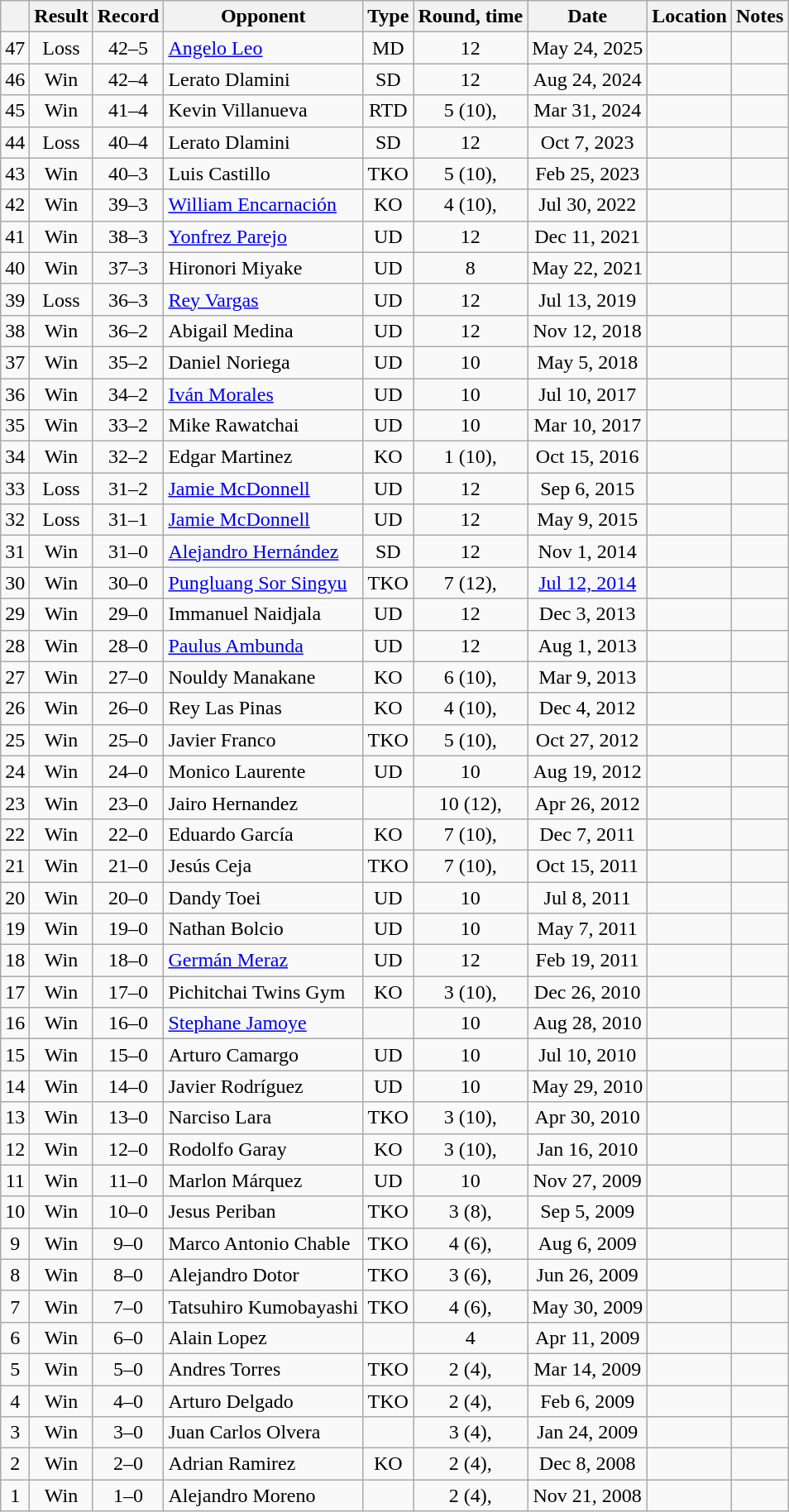<table class=wikitable style=text-align:center>
<tr>
<th></th>
<th>Result</th>
<th>Record</th>
<th>Opponent</th>
<th>Type</th>
<th>Round, time</th>
<th>Date</th>
<th>Location</th>
<th>Notes</th>
</tr>
<tr>
<td>47</td>
<td>Loss</td>
<td>42–5</td>
<td align=left><a href='#'>Angelo Leo</a></td>
<td>MD</td>
<td>12</td>
<td>May 24, 2025</td>
<td align=left></td>
<td align=left></td>
</tr>
<tr>
<td>46</td>
<td>Win</td>
<td>42–4</td>
<td align=left>Lerato Dlamini</td>
<td>SD</td>
<td>12</td>
<td>Aug 24, 2024</td>
<td align=left></td>
<td align=left></td>
</tr>
<tr>
<td>45</td>
<td>Win</td>
<td>41–4</td>
<td align=left>Kevin Villanueva</td>
<td>RTD</td>
<td>5 (10), </td>
<td>Mar 31, 2024</td>
<td align=left></td>
<td align=left></td>
</tr>
<tr>
<td>44</td>
<td>Loss</td>
<td>40–4</td>
<td align=left>Lerato Dlamini</td>
<td>SD</td>
<td>12</td>
<td>Oct 7, 2023</td>
<td align=left></td>
<td align=left></td>
</tr>
<tr>
<td>43</td>
<td>Win</td>
<td>40–3</td>
<td align=left>Luis Castillo</td>
<td>TKO</td>
<td>5 (10), </td>
<td>Feb 25, 2023</td>
<td align=left></td>
<td align=left></td>
</tr>
<tr>
<td>42</td>
<td>Win</td>
<td>39–3</td>
<td align=left><a href='#'>William Encarnación</a></td>
<td>KO</td>
<td>4 (10), </td>
<td>Jul 30, 2022</td>
<td align=left></td>
<td align=left></td>
</tr>
<tr>
<td>41</td>
<td>Win</td>
<td>38–3</td>
<td align=left><a href='#'>Yonfrez Parejo</a></td>
<td>UD</td>
<td>12</td>
<td>Dec 11, 2021</td>
<td align=left></td>
<td align=left></td>
</tr>
<tr>
<td>40</td>
<td>Win</td>
<td>37–3</td>
<td align=left>Hironori Miyake</td>
<td>UD</td>
<td>8</td>
<td>May 22, 2021</td>
<td align=left></td>
<td align=left></td>
</tr>
<tr>
<td>39</td>
<td>Loss</td>
<td>36–3</td>
<td align=left><a href='#'>Rey Vargas</a></td>
<td>UD</td>
<td>12</td>
<td>Jul 13, 2019</td>
<td align=left></td>
<td align=left></td>
</tr>
<tr>
<td>38</td>
<td>Win</td>
<td>36–2</td>
<td align=left>Abigail Medina</td>
<td>UD</td>
<td>12</td>
<td>Nov 12, 2018</td>
<td align=left></td>
<td align=left></td>
</tr>
<tr>
<td>37</td>
<td>Win</td>
<td>35–2</td>
<td align=left>Daniel Noriega</td>
<td>UD</td>
<td>10</td>
<td>May 5, 2018</td>
<td align=left></td>
<td align=left></td>
</tr>
<tr>
<td>36</td>
<td>Win</td>
<td>34–2</td>
<td align=left><a href='#'>Iván Morales</a></td>
<td>UD</td>
<td>10</td>
<td>Jul 10, 2017</td>
<td align=left></td>
<td align=left></td>
</tr>
<tr>
<td>35</td>
<td>Win</td>
<td>33–2</td>
<td align=left>Mike Rawatchai</td>
<td>UD</td>
<td>10</td>
<td>Mar 10, 2017</td>
<td align=left></td>
<td align=left></td>
</tr>
<tr>
<td>34</td>
<td>Win</td>
<td>32–2</td>
<td align=left>Edgar Martinez</td>
<td>KO</td>
<td>1 (10), </td>
<td>Oct 15, 2016</td>
<td align=left></td>
<td align=left></td>
</tr>
<tr>
<td>33</td>
<td>Loss</td>
<td>31–2</td>
<td align=left><a href='#'>Jamie McDonnell</a></td>
<td>UD</td>
<td>12</td>
<td>Sep 6, 2015</td>
<td align=left></td>
<td align=left></td>
</tr>
<tr>
<td>32</td>
<td>Loss</td>
<td>31–1</td>
<td align=left><a href='#'>Jamie McDonnell</a></td>
<td>UD</td>
<td>12</td>
<td>May 9, 2015</td>
<td align=left></td>
<td align=left></td>
</tr>
<tr>
<td>31</td>
<td>Win</td>
<td>31–0</td>
<td align=left><a href='#'>Alejandro Hernández</a></td>
<td>SD</td>
<td>12</td>
<td>Nov 1, 2014</td>
<td align=left></td>
<td align=left></td>
</tr>
<tr>
<td>30</td>
<td>Win</td>
<td>30–0</td>
<td align=left><a href='#'>Pungluang Sor Singyu</a></td>
<td>TKO</td>
<td>7 (12), </td>
<td><a href='#'>Jul 12, 2014</a></td>
<td align=left></td>
<td align=left></td>
</tr>
<tr>
<td>29</td>
<td>Win</td>
<td>29–0</td>
<td align=left>Immanuel Naidjala</td>
<td>UD</td>
<td>12</td>
<td>Dec 3, 2013</td>
<td align=left></td>
<td align=left></td>
</tr>
<tr>
<td>28</td>
<td>Win</td>
<td>28–0</td>
<td align=left><a href='#'>Paulus Ambunda</a></td>
<td>UD</td>
<td>12</td>
<td>Aug 1, 2013</td>
<td align=left></td>
<td align=left></td>
</tr>
<tr>
<td>27</td>
<td>Win</td>
<td>27–0</td>
<td align=left>Nouldy Manakane</td>
<td>KO</td>
<td>6 (10), </td>
<td>Mar 9, 2013</td>
<td align=left></td>
<td align=left></td>
</tr>
<tr>
<td>26</td>
<td>Win</td>
<td>26–0</td>
<td align=left>Rey Las Pinas</td>
<td>KO</td>
<td>4 (10), </td>
<td>Dec 4, 2012</td>
<td align=left></td>
<td align=left></td>
</tr>
<tr>
<td>25</td>
<td>Win</td>
<td>25–0</td>
<td align=left>Javier Franco</td>
<td>TKO</td>
<td>5 (10), </td>
<td>Oct 27, 2012</td>
<td align=left></td>
<td align=left></td>
</tr>
<tr>
<td>24</td>
<td>Win</td>
<td>24–0</td>
<td align=left>Monico Laurente</td>
<td>UD</td>
<td>10</td>
<td>Aug 19, 2012</td>
<td align=left></td>
<td align=left></td>
</tr>
<tr>
<td>23</td>
<td>Win</td>
<td>23–0</td>
<td align=left>Jairo Hernandez</td>
<td></td>
<td>10 (12), </td>
<td>Apr 26, 2012</td>
<td align=left></td>
<td align=left></td>
</tr>
<tr>
<td>22</td>
<td>Win</td>
<td>22–0</td>
<td align=left>Eduardo García</td>
<td>KO</td>
<td>7 (10), </td>
<td>Dec 7, 2011</td>
<td align=left></td>
<td align=left></td>
</tr>
<tr>
<td>21</td>
<td>Win</td>
<td>21–0</td>
<td align=left>Jesús Ceja</td>
<td>TKO</td>
<td>7 (10), </td>
<td>Oct 15, 2011</td>
<td align=left></td>
<td align=left></td>
</tr>
<tr>
<td>20</td>
<td>Win</td>
<td>20–0</td>
<td align=left>Dandy Toei</td>
<td>UD</td>
<td>10</td>
<td>Jul 8, 2011</td>
<td align=left></td>
<td align=left></td>
</tr>
<tr>
<td>19</td>
<td>Win</td>
<td>19–0</td>
<td align=left>Nathan Bolcio</td>
<td>UD</td>
<td>10</td>
<td>May 7, 2011</td>
<td align=left></td>
<td align=left></td>
</tr>
<tr>
<td>18</td>
<td>Win</td>
<td>18–0</td>
<td align=left><a href='#'>Germán Meraz</a></td>
<td>UD</td>
<td>12</td>
<td>Feb 19, 2011</td>
<td align=left></td>
<td align=left></td>
</tr>
<tr>
<td>17</td>
<td>Win</td>
<td>17–0</td>
<td align=left>Pichitchai Twins Gym</td>
<td>KO</td>
<td>3 (10), </td>
<td>Dec 26, 2010</td>
<td align=left></td>
<td align=left></td>
</tr>
<tr>
<td>16</td>
<td>Win</td>
<td>16–0</td>
<td align=left><a href='#'>Stephane Jamoye</a></td>
<td></td>
<td>10</td>
<td>Aug 28, 2010</td>
<td align=left></td>
<td align=left></td>
</tr>
<tr>
<td>15</td>
<td>Win</td>
<td>15–0</td>
<td align=left>Arturo Camargo</td>
<td>UD</td>
<td>10</td>
<td>Jul 10, 2010</td>
<td align=left></td>
<td align=left></td>
</tr>
<tr>
<td>14</td>
<td>Win</td>
<td>14–0</td>
<td align=left>Javier Rodríguez</td>
<td>UD</td>
<td>10</td>
<td>May 29, 2010</td>
<td align=left></td>
<td align=left></td>
</tr>
<tr>
<td>13</td>
<td>Win</td>
<td>13–0</td>
<td align=left>Narciso Lara</td>
<td>TKO</td>
<td>3 (10), </td>
<td>Apr 30, 2010</td>
<td align=left></td>
<td align=left></td>
</tr>
<tr>
<td>12</td>
<td>Win</td>
<td>12–0</td>
<td align=left>Rodolfo Garay</td>
<td>KO</td>
<td>3 (10), </td>
<td>Jan 16, 2010</td>
<td align=left></td>
<td align=left></td>
</tr>
<tr>
<td>11</td>
<td>Win</td>
<td>11–0</td>
<td align=left>Marlon Márquez</td>
<td>UD</td>
<td>10</td>
<td>Nov 27, 2009</td>
<td align=left></td>
<td align=left></td>
</tr>
<tr>
<td>10</td>
<td>Win</td>
<td>10–0</td>
<td align=left>Jesus Periban</td>
<td>TKO</td>
<td>3 (8), </td>
<td>Sep 5, 2009</td>
<td align=left></td>
<td align=left></td>
</tr>
<tr>
<td>9</td>
<td>Win</td>
<td>9–0</td>
<td align=left>Marco Antonio Chable</td>
<td>TKO</td>
<td>4 (6), </td>
<td>Aug 6, 2009</td>
<td align=left></td>
<td align=left></td>
</tr>
<tr>
<td>8</td>
<td>Win</td>
<td>8–0</td>
<td align=left>Alejandro Dotor</td>
<td>TKO</td>
<td>3 (6), </td>
<td>Jun 26, 2009</td>
<td align=left></td>
<td align=left></td>
</tr>
<tr>
<td>7</td>
<td>Win</td>
<td>7–0</td>
<td align=left>Tatsuhiro Kumobayashi</td>
<td>TKO</td>
<td>4 (6), </td>
<td>May 30, 2009</td>
<td align=left></td>
<td align=left></td>
</tr>
<tr>
<td>6</td>
<td>Win</td>
<td>6–0</td>
<td align=left>Alain Lopez</td>
<td></td>
<td>4</td>
<td>Apr 11, 2009</td>
<td align=left></td>
<td align=left></td>
</tr>
<tr>
<td>5</td>
<td>Win</td>
<td>5–0</td>
<td align=left>Andres Torres</td>
<td>TKO</td>
<td>2 (4), </td>
<td>Mar 14, 2009</td>
<td align=left></td>
<td align=left></td>
</tr>
<tr>
<td>4</td>
<td>Win</td>
<td>4–0</td>
<td align=left>Arturo Delgado</td>
<td>TKO</td>
<td>2 (4), </td>
<td>Feb 6, 2009</td>
<td align=left></td>
<td align=left></td>
</tr>
<tr>
<td>3</td>
<td>Win</td>
<td>3–0</td>
<td align=left>Juan Carlos Olvera</td>
<td></td>
<td>3 (4), </td>
<td>Jan 24, 2009</td>
<td align=left></td>
<td align=left></td>
</tr>
<tr>
<td>2</td>
<td>Win</td>
<td>2–0</td>
<td align=left>Adrian Ramirez</td>
<td>KO</td>
<td>2 (4), </td>
<td>Dec 8, 2008</td>
<td align=left></td>
<td align=left></td>
</tr>
<tr>
<td>1</td>
<td>Win</td>
<td>1–0</td>
<td align=left>Alejandro Moreno</td>
<td></td>
<td>2 (4), </td>
<td>Nov 21, 2008</td>
<td align=left></td>
<td align=left></td>
</tr>
</table>
